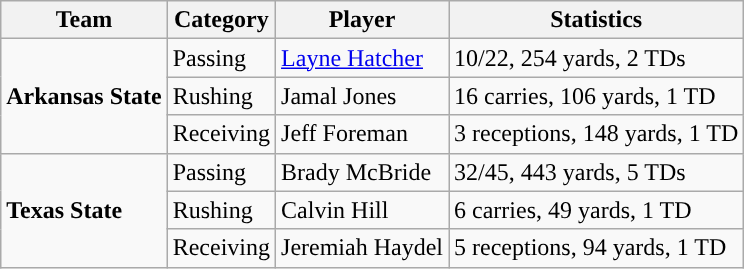<table class="wikitable" style="float: left;">
<tr>
<th>Team</th>
<th>Category</th>
<th>Player</th>
<th>Statistics</th>
</tr>
<tr>
<td rowspan=3><strong>Arkansas State</strong></td>
<td>Passing</td>
<td><a href='#'>Layne Hatcher</a></td>
<td>10/22, 254 yards, 2 TDs</td>
</tr>
<tr>
<td>Rushing</td>
<td>Jamal Jones</td>
<td>16 carries, 106 yards, 1 TD</td>
</tr>
<tr>
<td>Receiving</td>
<td>Jeff Foreman</td>
<td>3 receptions, 148 yards, 1 TD</td>
</tr>
<tr>
<td rowspan=3><strong>Texas State</strong></td>
<td>Passing</td>
<td>Brady McBride</td>
<td>32/45, 443 yards, 5 TDs</td>
</tr>
<tr>
<td>Rushing</td>
<td>Calvin Hill</td>
<td>6 carries, 49 yards, 1 TD</td>
</tr>
<tr>
<td>Receiving</td>
<td>Jeremiah Haydel</td>
<td>5 receptions, 94 yards, 1 TD</td>
</tr>
</table>
